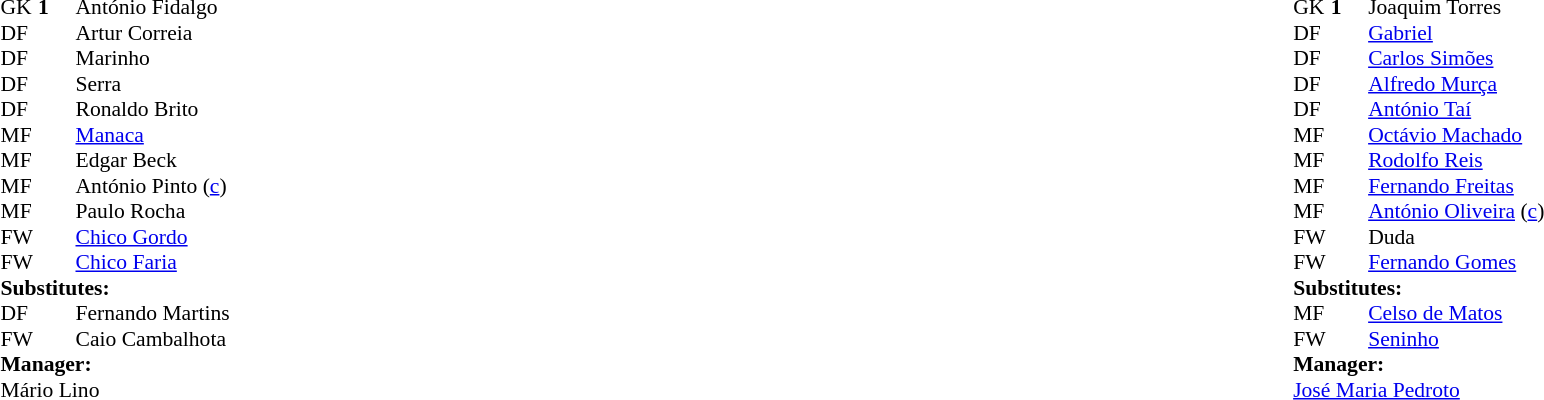<table width="100%">
<tr>
<td valign="top" width="50%"><br><table style="font-size: 90%" cellspacing="0" cellpadding="0">
<tr>
<td colspan="4"></td>
</tr>
<tr>
<th width=25></th>
<th width=25></th>
</tr>
<tr>
<td>GK</td>
<td><strong>1</strong></td>
<td> António Fidalgo</td>
</tr>
<tr>
<td>DF</td>
<td></td>
<td> Artur Correia</td>
</tr>
<tr>
<td>DF</td>
<td></td>
<td> Marinho</td>
</tr>
<tr>
<td>DF</td>
<td></td>
<td> Serra</td>
</tr>
<tr>
<td>DF</td>
<td></td>
<td> Ronaldo Brito</td>
</tr>
<tr>
<td>MF</td>
<td></td>
<td> <a href='#'>Manaca</a></td>
<td></td>
<td></td>
</tr>
<tr>
<td>MF</td>
<td></td>
<td> Edgar Beck</td>
<td></td>
<td></td>
</tr>
<tr>
<td>MF</td>
<td></td>
<td> António Pinto (<a href='#'>c</a>)</td>
</tr>
<tr>
<td>MF</td>
<td></td>
<td> Paulo Rocha</td>
</tr>
<tr>
<td>FW</td>
<td></td>
<td> <a href='#'>Chico Gordo</a></td>
</tr>
<tr>
<td>FW</td>
<td></td>
<td> <a href='#'>Chico Faria</a></td>
</tr>
<tr>
<td colspan=3><strong>Substitutes:</strong></td>
</tr>
<tr>
<td>DF</td>
<td></td>
<td> Fernando Martins</td>
<td></td>
<td></td>
</tr>
<tr>
<td>FW</td>
<td></td>
<td> Caio Cambalhota</td>
<td></td>
<td></td>
</tr>
<tr>
<td colspan=3><strong>Manager:</strong></td>
</tr>
<tr>
<td colspan=4> Mário Lino</td>
</tr>
</table>
</td>
<td valign="top"></td>
<td valign="top" width="50%"><br><table style="font-size: 90%" cellspacing="0" cellpadding="0" align=center>
<tr>
<td colspan="4"></td>
</tr>
<tr>
<th width=25></th>
<th width=25></th>
</tr>
<tr>
<td>GK</td>
<td><strong>1</strong></td>
<td> Joaquim Torres</td>
</tr>
<tr>
<td>DF</td>
<td></td>
<td> <a href='#'>Gabriel</a></td>
</tr>
<tr>
<td>DF</td>
<td></td>
<td> <a href='#'>Carlos Simões</a></td>
</tr>
<tr>
<td>DF</td>
<td></td>
<td> <a href='#'>Alfredo Murça</a></td>
</tr>
<tr>
<td>DF</td>
<td></td>
<td> <a href='#'>António Taí</a></td>
<td></td>
<td></td>
</tr>
<tr>
<td>MF</td>
<td></td>
<td> <a href='#'>Octávio Machado</a></td>
</tr>
<tr>
<td>MF</td>
<td></td>
<td> <a href='#'>Rodolfo Reis</a></td>
</tr>
<tr>
<td>MF</td>
<td></td>
<td> <a href='#'>Fernando Freitas</a></td>
</tr>
<tr>
<td>MF</td>
<td></td>
<td> <a href='#'>António Oliveira</a> (<a href='#'>c</a>)</td>
</tr>
<tr>
<td>FW</td>
<td></td>
<td> Duda</td>
<td></td>
<td></td>
</tr>
<tr>
<td>FW</td>
<td></td>
<td> <a href='#'>Fernando Gomes</a></td>
</tr>
<tr>
<td colspan=3><strong>Substitutes:</strong></td>
</tr>
<tr>
<td>MF</td>
<td></td>
<td> <a href='#'>Celso de Matos</a></td>
<td></td>
<td></td>
</tr>
<tr>
<td>FW</td>
<td></td>
<td> <a href='#'>Seninho</a></td>
<td></td>
<td></td>
</tr>
<tr>
<td colspan=3><strong>Manager:</strong></td>
</tr>
<tr>
<td colspan=4> <a href='#'>José Maria Pedroto</a></td>
</tr>
</table>
</td>
</tr>
</table>
